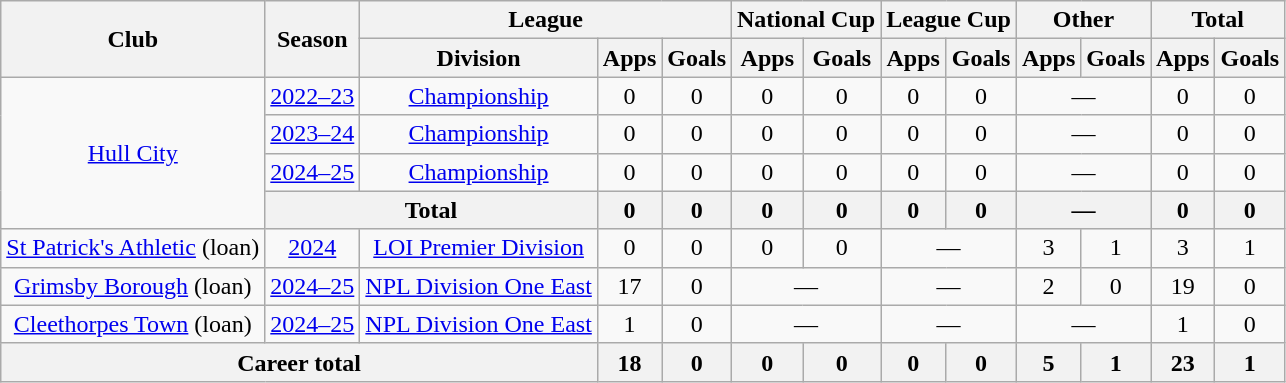<table class="wikitable" style="text-align:center">
<tr>
<th rowspan="2">Club</th>
<th rowspan="2">Season</th>
<th colspan="3">League</th>
<th colspan="2">National Cup</th>
<th colspan="2">League Cup</th>
<th colspan="2">Other</th>
<th colspan="2">Total</th>
</tr>
<tr>
<th>Division</th>
<th>Apps</th>
<th>Goals</th>
<th>Apps</th>
<th>Goals</th>
<th>Apps</th>
<th>Goals</th>
<th>Apps</th>
<th>Goals</th>
<th>Apps</th>
<th>Goals</th>
</tr>
<tr>
<td rowspan=4><a href='#'>Hull City</a></td>
<td><a href='#'>2022–23</a></td>
<td><a href='#'>Championship</a></td>
<td>0</td>
<td>0</td>
<td>0</td>
<td>0</td>
<td>0</td>
<td>0</td>
<td colspan=2>—</td>
<td>0</td>
<td>0</td>
</tr>
<tr>
<td><a href='#'>2023–24</a></td>
<td><a href='#'>Championship</a></td>
<td>0</td>
<td>0</td>
<td>0</td>
<td>0</td>
<td>0</td>
<td>0</td>
<td colspan=2>—</td>
<td>0</td>
<td>0</td>
</tr>
<tr>
<td><a href='#'>2024–25</a></td>
<td><a href='#'>Championship</a></td>
<td>0</td>
<td>0</td>
<td>0</td>
<td>0</td>
<td>0</td>
<td>0</td>
<td colspan=2>—</td>
<td>0</td>
<td>0</td>
</tr>
<tr>
<th colspan="2">Total</th>
<th>0</th>
<th>0</th>
<th>0</th>
<th>0</th>
<th>0</th>
<th>0</th>
<th colspan=2>—</th>
<th>0</th>
<th>0</th>
</tr>
<tr>
<td><a href='#'>St Patrick's Athletic</a> (loan)</td>
<td><a href='#'>2024</a></td>
<td><a href='#'>LOI Premier Division</a></td>
<td>0</td>
<td>0</td>
<td>0</td>
<td>0</td>
<td colspan=2>—</td>
<td>3</td>
<td>1</td>
<td>3</td>
<td>1</td>
</tr>
<tr>
<td><a href='#'>Grimsby Borough</a> (loan)</td>
<td><a href='#'>2024–25</a></td>
<td><a href='#'>NPL Division One East</a></td>
<td>17</td>
<td>0</td>
<td colspan=2>—</td>
<td colspan=2>—</td>
<td>2</td>
<td>0</td>
<td>19</td>
<td>0</td>
</tr>
<tr>
<td><a href='#'>Cleethorpes Town</a> (loan)</td>
<td><a href='#'>2024–25</a></td>
<td><a href='#'>NPL Division One East</a></td>
<td>1</td>
<td>0</td>
<td colspan=2>—</td>
<td colspan=2>—</td>
<td colspan=2>—</td>
<td>1</td>
<td>0</td>
</tr>
<tr>
<th colspan="3">Career total</th>
<th>18</th>
<th>0</th>
<th>0</th>
<th>0</th>
<th>0</th>
<th>0</th>
<th>5</th>
<th>1</th>
<th>23</th>
<th>1</th>
</tr>
</table>
